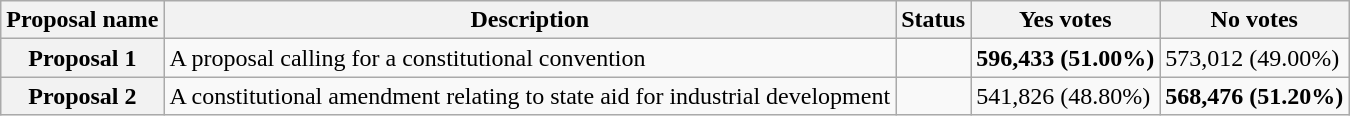<table class="wikitable sortable plainrowheaders">
<tr>
<th scope="col">Proposal name</th>
<th class="unsortable" scope="col">Description</th>
<th scope="col">Status</th>
<th scope="col">Yes votes</th>
<th scope="col">No votes</th>
</tr>
<tr>
<th scope="row">Proposal 1</th>
<td>A proposal calling for a constitutional convention</td>
<td></td>
<td><strong>596,433 (51.00%)</strong></td>
<td>573,012 (49.00%)</td>
</tr>
<tr>
<th scope="row">Proposal 2</th>
<td>A constitutional amendment relating to state aid for industrial development</td>
<td></td>
<td>541,826 (48.80%)</td>
<td><strong>568,476 (51.20%)</strong></td>
</tr>
</table>
